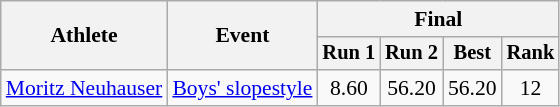<table class="wikitable" style="font-size:90%">
<tr>
<th rowspan=2>Athlete</th>
<th rowspan=2>Event</th>
<th colspan=5>Final</th>
</tr>
<tr style="font-size:95%">
<th>Run 1</th>
<th>Run 2</th>
<th>Best</th>
<th>Rank</th>
</tr>
<tr align=center>
<td align=left><a href='#'>Moritz Neuhauser</a></td>
<td align=left><a href='#'>Boys' slopestyle</a></td>
<td>8.60</td>
<td>56.20</td>
<td>56.20</td>
<td>12</td>
</tr>
</table>
